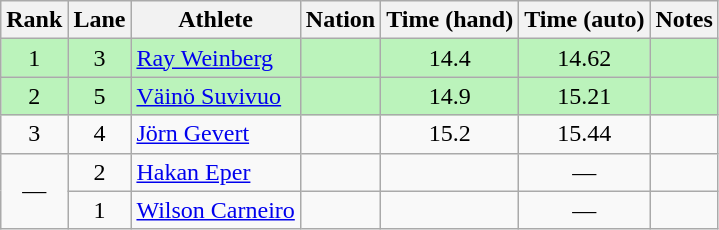<table class="wikitable sortable" style="text-align:center">
<tr>
<th>Rank</th>
<th>Lane</th>
<th>Athlete</th>
<th>Nation</th>
<th>Time (hand)</th>
<th>Time (auto)</th>
<th>Notes</th>
</tr>
<tr bgcolor=bbf3bb>
<td>1</td>
<td>3</td>
<td align=left><a href='#'>Ray Weinberg</a></td>
<td align=left></td>
<td>14.4</td>
<td>14.62</td>
<td></td>
</tr>
<tr bgcolor=bbf3bb>
<td>2</td>
<td>5</td>
<td align=left><a href='#'>Väinö Suvivuo</a></td>
<td align=left></td>
<td>14.9</td>
<td>15.21</td>
<td></td>
</tr>
<tr>
<td>3</td>
<td>4</td>
<td align=left><a href='#'>Jörn Gevert</a></td>
<td align=left></td>
<td>15.2</td>
<td>15.44</td>
<td></td>
</tr>
<tr>
<td rowspan=2 data-sort-value=4>—</td>
<td>2</td>
<td align=left><a href='#'>Hakan Eper</a></td>
<td align=left></td>
<td></td>
<td>—</td>
<td></td>
</tr>
<tr>
<td>1</td>
<td align=left><a href='#'>Wilson Carneiro</a></td>
<td align=left></td>
<td></td>
<td>—</td>
<td></td>
</tr>
</table>
